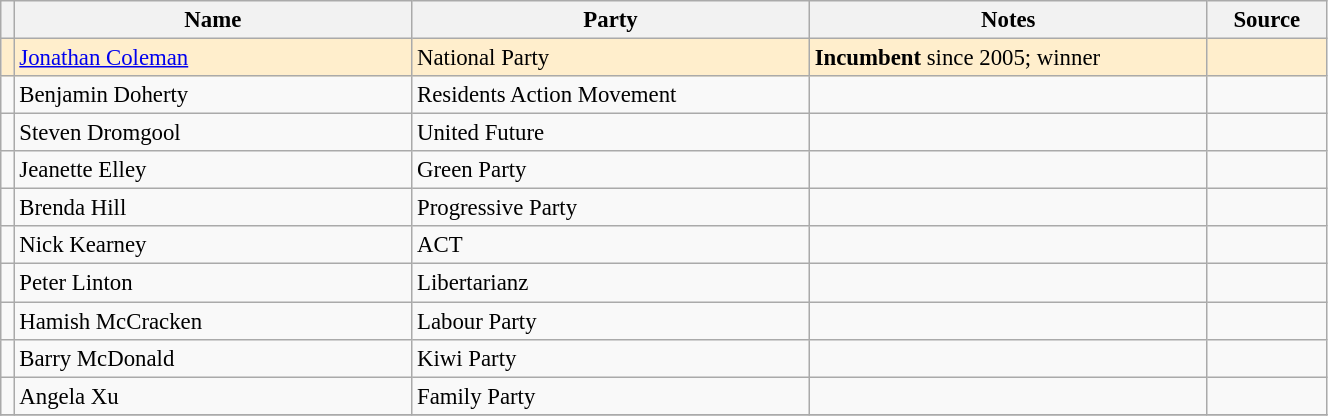<table class="wikitable" width="70%" style="font-size:95%;">
<tr>
<th width=1%></th>
<th width=30%>Name</th>
<th width=30%>Party</th>
<th width=30%>Notes</th>
<th width=9%>Source</th>
</tr>
<tr ---- bgcolor=#FFEECC>
<td bgcolor=></td>
<td><a href='#'>Jonathan Coleman</a></td>
<td>National Party</td>
<td><strong>Incumbent</strong> since 2005; winner</td>
<td></td>
</tr>
<tr -->
<td bgcolor=></td>
<td>Benjamin Doherty</td>
<td>Residents Action Movement</td>
<td></td>
<td></td>
</tr>
<tr -->
<td bgcolor=></td>
<td>Steven Dromgool</td>
<td>United Future</td>
<td></td>
<td></td>
</tr>
<tr -->
<td bgcolor=></td>
<td>Jeanette Elley</td>
<td>Green Party</td>
<td></td>
<td></td>
</tr>
<tr -->
<td bgcolor=></td>
<td>Brenda Hill</td>
<td>Progressive Party</td>
<td></td>
<td></td>
</tr>
<tr -->
<td bgcolor=></td>
<td>Nick Kearney</td>
<td>ACT</td>
<td></td>
<td></td>
</tr>
<tr -->
<td bgcolor=></td>
<td>Peter Linton</td>
<td>Libertarianz</td>
<td></td>
<td></td>
</tr>
<tr -->
<td bgcolor=></td>
<td>Hamish McCracken</td>
<td>Labour Party</td>
<td></td>
<td></td>
</tr>
<tr -->
<td bgcolor=></td>
<td>Barry McDonald</td>
<td>Kiwi Party</td>
<td></td>
<td></td>
</tr>
<tr -->
<td bgcolor=></td>
<td>Angela Xu</td>
<td>Family Party</td>
<td></td>
<td></td>
</tr>
<tr -->
</tr>
</table>
